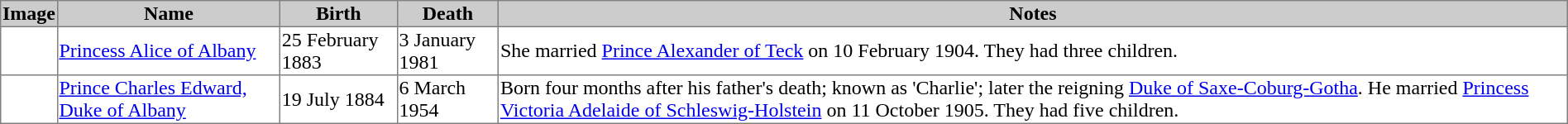<table border="1" style="border-collapse: collapse;">
<tr style="background:#cccccc;">
<th>Image</th>
<th>Name</th>
<th>Birth</th>
<th>Death</th>
<th>Notes</th>
</tr>
<tr>
<td align=center></td>
<td><a href='#'>Princess Alice of Albany</a></td>
<td>25 February 1883</td>
<td>3 January 1981</td>
<td>She married <a href='#'>Prince Alexander of Teck</a> on 10 February 1904. They had three children.</td>
</tr>
<tr>
<td align=center></td>
<td><a href='#'>Prince Charles Edward, Duke of Albany</a></td>
<td>19 July 1884</td>
<td>6 March 1954</td>
<td>Born four months after his father's death; known as 'Charlie'; later the reigning <a href='#'>Duke of Saxe-Coburg-Gotha</a>. He married <a href='#'>Princess Victoria Adelaide of Schleswig-Holstein</a> on 11 October 1905. They had five children.</td>
</tr>
</table>
